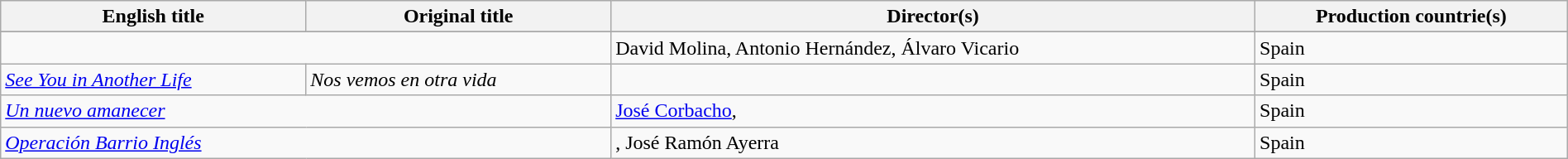<table class="sortable wikitable" style="width:100%; margin-bottom:4px" cellpadding="5">
<tr>
<th scope="col">English title</th>
<th scope="col">Original title</th>
<th scope="col">Director(s)</th>
<th scope="col">Production countrie(s)</th>
</tr>
<tr style="background:#EEDD82">
</tr>
<tr>
<td colspan = "2"><em></em></td>
<td>David Molina, Antonio Hernández, Álvaro Vicario</td>
<td>Spain</td>
</tr>
<tr>
<td><em><a href='#'>See You in Another Life</a></em></td>
<td><em>Nos vemos en otra vida</em></td>
<td></td>
<td>Spain</td>
</tr>
<tr>
<td colspan="2"><em><a href='#'>Un nuevo amanecer</a></em></td>
<td><a href='#'>José Corbacho</a>, </td>
<td>Spain</td>
</tr>
<tr>
<td colspan = "2"><em><a href='#'>Operación Barrio Inglés</a></em></td>
<td>, José Ramón Ayerra</td>
<td>Spain</td>
</tr>
</table>
